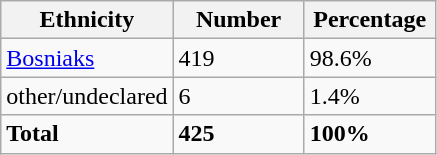<table class="wikitable">
<tr>
<th width="100px">Ethnicity</th>
<th width="80px">Number</th>
<th width="80px">Percentage</th>
</tr>
<tr>
<td><a href='#'>Bosniaks</a></td>
<td>419</td>
<td>98.6%</td>
</tr>
<tr>
<td>other/undeclared</td>
<td>6</td>
<td>1.4%</td>
</tr>
<tr>
<td><strong>Total</strong></td>
<td><strong>425</strong></td>
<td><strong>100%</strong></td>
</tr>
</table>
